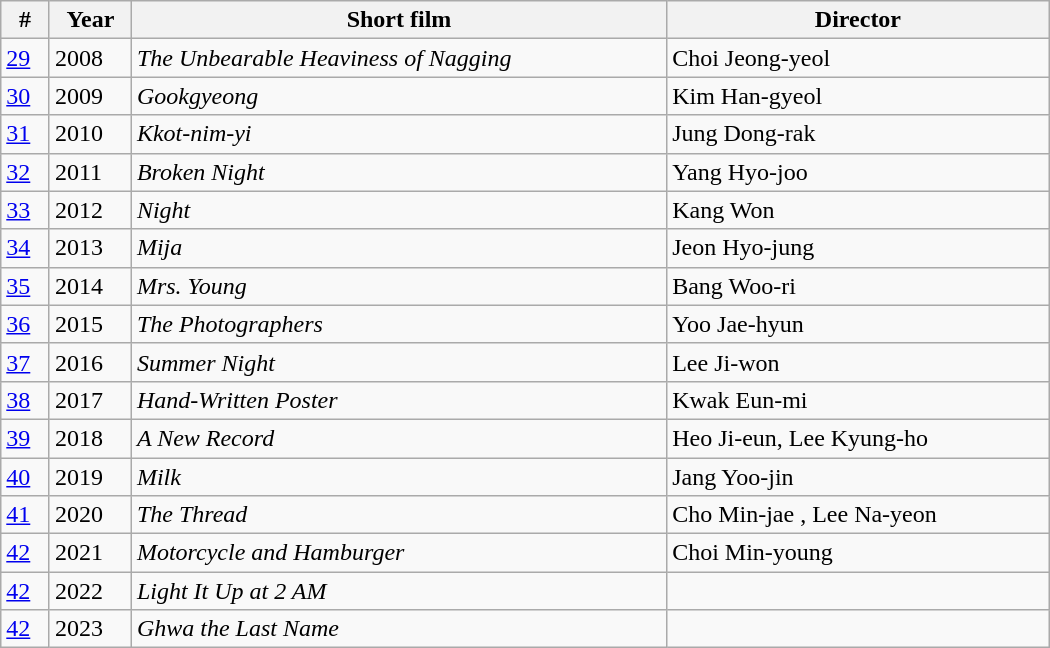<table class="wikitable" style="width:700px">
<tr>
<th>#</th>
<th>Year</th>
<th>Short film</th>
<th>Director</th>
</tr>
<tr>
<td><a href='#'>29</a></td>
<td>2008</td>
<td><em>The Unbearable Heaviness of Nagging</em></td>
<td>Choi Jeong-yeol</td>
</tr>
<tr>
<td><a href='#'>30</a></td>
<td>2009</td>
<td><em>Gookgyeong</em></td>
<td>Kim Han-gyeol</td>
</tr>
<tr>
<td><a href='#'>31</a></td>
<td>2010</td>
<td><em>Kkot-nim-yi</em></td>
<td>Jung Dong-rak</td>
</tr>
<tr>
<td><a href='#'>32</a></td>
<td>2011</td>
<td><em>Broken Night</em></td>
<td>Yang Hyo-joo</td>
</tr>
<tr>
<td><a href='#'>33</a></td>
<td>2012</td>
<td><em>Night</em></td>
<td>Kang Won</td>
</tr>
<tr>
<td><a href='#'>34</a></td>
<td>2013</td>
<td><em>Mija</em></td>
<td>Jeon Hyo-jung</td>
</tr>
<tr>
<td><a href='#'>35</a></td>
<td>2014</td>
<td><em>Mrs. Young</em></td>
<td>Bang Woo-ri</td>
</tr>
<tr>
<td><a href='#'>36</a></td>
<td>2015</td>
<td><em>The Photographers</em></td>
<td>Yoo Jae-hyun</td>
</tr>
<tr>
<td><a href='#'>37</a></td>
<td>2016</td>
<td><em>Summer Night</em></td>
<td>Lee Ji-won</td>
</tr>
<tr>
<td><a href='#'>38</a></td>
<td>2017</td>
<td><em>Hand-Written Poster</em></td>
<td>Kwak Eun-mi</td>
</tr>
<tr>
<td><a href='#'>39</a></td>
<td>2018</td>
<td><em>A New Record</em></td>
<td>Heo Ji-eun, Lee Kyung-ho</td>
</tr>
<tr>
<td><a href='#'>40</a></td>
<td>2019</td>
<td><em>Milk</em></td>
<td>Jang Yoo-jin</td>
</tr>
<tr>
<td><a href='#'>41</a></td>
<td>2020</td>
<td><em>The Thread</em></td>
<td>Cho Min-jae , Lee Na-yeon</td>
</tr>
<tr>
<td><a href='#'>42</a></td>
<td>2021</td>
<td><em>Motorcycle and Hamburger</em></td>
<td>Choi Min-young</td>
</tr>
<tr>
<td><a href='#'>42</a></td>
<td>2022</td>
<td><em>Light It Up at 2 AM</em></td>
<td></td>
</tr>
<tr>
<td><a href='#'>42</a></td>
<td>2023</td>
<td><em>Ghwa the Last Name</em></td>
<td></td>
</tr>
</table>
